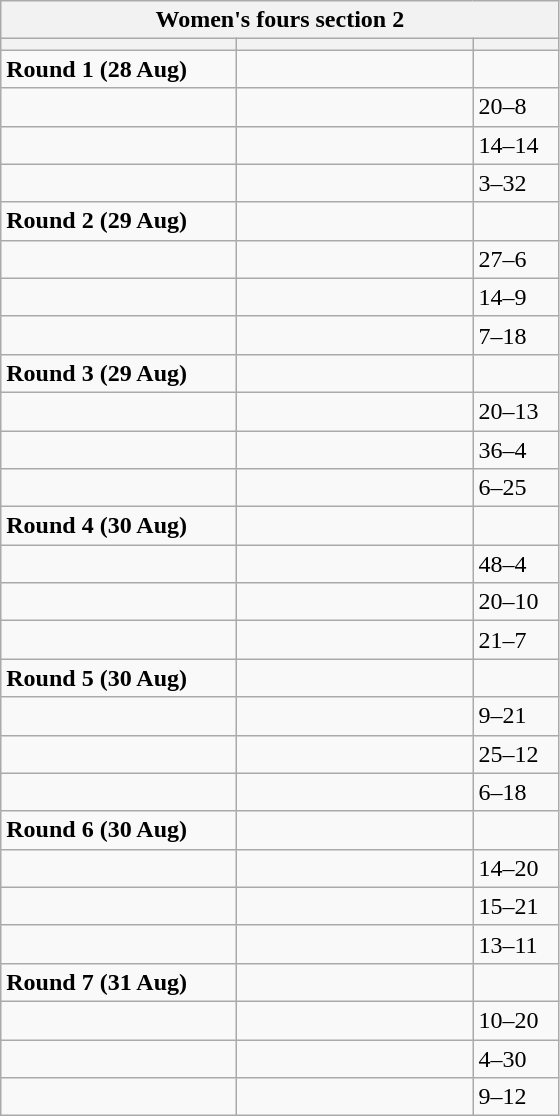<table class="wikitable">
<tr>
<th colspan="3">Women's fours section 2</th>
</tr>
<tr>
<th width=150></th>
<th width=150></th>
<th width=50></th>
</tr>
<tr>
<td><strong>Round 1 (28 Aug)</strong></td>
<td></td>
<td></td>
</tr>
<tr>
<td></td>
<td></td>
<td>20–8</td>
</tr>
<tr>
<td></td>
<td></td>
<td>14–14</td>
</tr>
<tr>
<td></td>
<td></td>
<td>3–32</td>
</tr>
<tr>
<td><strong>Round 2 (29 Aug)</strong></td>
<td></td>
<td></td>
</tr>
<tr>
<td></td>
<td></td>
<td>27–6</td>
</tr>
<tr>
<td></td>
<td></td>
<td>14–9</td>
</tr>
<tr>
<td></td>
<td></td>
<td>7–18</td>
</tr>
<tr>
<td><strong>Round 3 (29 Aug)</strong></td>
<td></td>
<td></td>
</tr>
<tr>
<td></td>
<td></td>
<td>20–13</td>
</tr>
<tr>
<td></td>
<td></td>
<td>36–4</td>
</tr>
<tr>
<td></td>
<td></td>
<td>6–25</td>
</tr>
<tr>
<td><strong>Round 4 (30 Aug)</strong></td>
<td></td>
<td></td>
</tr>
<tr>
<td></td>
<td></td>
<td>48–4</td>
</tr>
<tr>
<td></td>
<td></td>
<td>20–10</td>
</tr>
<tr>
<td></td>
<td></td>
<td>21–7</td>
</tr>
<tr>
<td><strong>Round 5 (30 Aug)</strong></td>
<td></td>
<td></td>
</tr>
<tr>
<td></td>
<td></td>
<td>9–21</td>
</tr>
<tr>
<td></td>
<td></td>
<td>25–12</td>
</tr>
<tr>
<td></td>
<td></td>
<td>6–18</td>
</tr>
<tr>
<td><strong>Round 6  (30 Aug)</strong></td>
<td></td>
<td></td>
</tr>
<tr>
<td></td>
<td></td>
<td>14–20</td>
</tr>
<tr>
<td></td>
<td></td>
<td>15–21</td>
</tr>
<tr>
<td></td>
<td></td>
<td>13–11</td>
</tr>
<tr>
<td><strong>Round 7 (31 Aug)</strong></td>
<td></td>
<td></td>
</tr>
<tr>
<td></td>
<td></td>
<td>10–20</td>
</tr>
<tr>
<td></td>
<td></td>
<td>4–30</td>
</tr>
<tr>
<td></td>
<td></td>
<td>9–12</td>
</tr>
</table>
